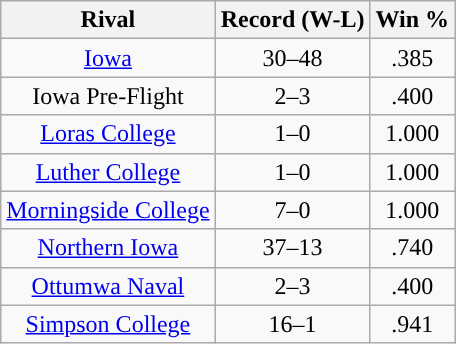<table class="wikitable" style="text-align: center">
<tr align=center>
<th>Rival</th>
<th>Record (W-L)</th>
<th>Win %</th>
</tr>
<tr>
<td><a href='#'>Iowa</a></td>
<td>30–48</td>
<td>.385</td>
</tr>
<tr>
<td>Iowa Pre-Flight</td>
<td>2–3</td>
<td>.400</td>
</tr>
<tr>
<td><a href='#'>Loras College</a></td>
<td>1–0</td>
<td>1.000</td>
</tr>
<tr>
<td><a href='#'>Luther College</a></td>
<td>1–0</td>
<td>1.000</td>
</tr>
<tr>
<td><a href='#'>Morningside College</a></td>
<td>7–0</td>
<td>1.000</td>
</tr>
<tr>
<td><a href='#'>Northern Iowa</a></td>
<td>37–13</td>
<td>.740</td>
</tr>
<tr>
<td><a href='#'>Ottumwa Naval</a></td>
<td>2–3</td>
<td>.400</td>
</tr>
<tr>
<td><a href='#'>Simpson College</a></td>
<td>16–1</td>
<td>.941</td>
</tr>
</table>
